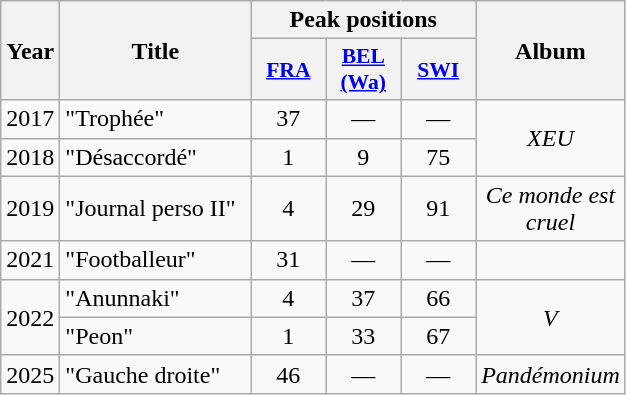<table class="wikitable">
<tr>
<th align="center" rowspan="2" width="10">Year</th>
<th align="center" rowspan="2" width="120">Title</th>
<th align="center" colspan="3" width="20">Peak positions</th>
<th align="center" rowspan="2" width="70">Album</th>
</tr>
<tr>
<th scope="col" style="width:3em;font-size:90%;"><a href='#'>FRA</a><br></th>
<th scope="col" style="width:3em;font-size:90%;"><a href='#'>BEL <br>(Wa)</a><br></th>
<th scope="col" style="width:3em;font-size:90%;"><a href='#'>SWI</a><br></th>
</tr>
<tr>
<td style="text-align:center;">2017</td>
<td>"Trophée"</td>
<td style="text-align:center;">37</td>
<td style="text-align:center;">—</td>
<td style="text-align:center;">—</td>
<td style="text-align:center;" rowspan=2><em>XEU</em></td>
</tr>
<tr>
<td style="text-align:center;">2018</td>
<td>"Désaccordé"</td>
<td style="text-align:center;">1</td>
<td style="text-align:center;">9</td>
<td style="text-align:center;">75</td>
</tr>
<tr>
<td style="text-align:center;">2019</td>
<td>"Journal perso II"</td>
<td style="text-align:center;">4</td>
<td style="text-align:center;">29</td>
<td style="text-align:center;">91</td>
<td style="text-align:center;"><em>Ce monde est cruel</em></td>
</tr>
<tr>
<td style="text-align:center;">2021</td>
<td>"Footballeur"</td>
<td style="text-align:center;">31</td>
<td style="text-align:center;">—</td>
<td style="text-align:center;">—</td>
</tr>
<tr>
<td style="text-align:center;" rowspan="2">2022</td>
<td>"Anunnaki"</td>
<td style="text-align:center;">4</td>
<td style="text-align:center;">37</td>
<td style="text-align:center;">66</td>
<td style="text-align:center;" rowspan="2"><em>V</em></td>
</tr>
<tr>
<td>"Peon"<br></td>
<td style="text-align:center;">1</td>
<td style="text-align:center;">33</td>
<td style="text-align:center;">67</td>
</tr>
<tr>
<td>2025</td>
<td>"Gauche droite"</td>
<td style="text-align:center;">46</td>
<td style="text-align:center;">—</td>
<td style="text-align:center;">—</td>
<td><em>Pandémonium</em></td>
</tr>
</table>
